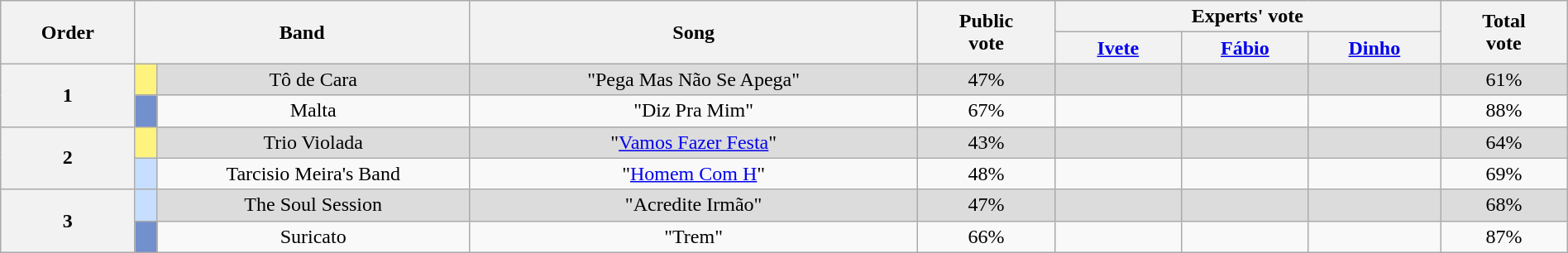<table class="wikitable" style="text-align: center;width:100%;">
<tr>
<th width="010" rowspan=2>Order</th>
<th width="110" colspan=2 rowspan=2>Band</th>
<th width="160" rowspan=2>Song</th>
<th width="040" rowspan=2>Public<br>vote</th>
<th width="120" colspan=3>Experts' vote</th>
<th width="040" rowspan=2>Total<br>vote</th>
</tr>
<tr>
<th width="40"><a href='#'>Ivete</a></th>
<th width="40"><a href='#'>Fábio</a></th>
<th width="40"><a href='#'>Dinho</a></th>
</tr>
<tr>
<th rowspan=2>1</th>
<td bgcolor="FFF380" width="001"></td>
<td bgcolor="DCDCDC" width="109">Tô de Cara</td>
<td bgcolor="DCDCDC">"Pega Mas Não Se Apega"</td>
<td bgcolor="DCDCDC">47%</td>
<td bgcolor="DCDCDC"></td>
<td bgcolor="DCDCDC"></td>
<td bgcolor="DCDCDC"></td>
<td bgcolor="DCDCDC">61%</td>
</tr>
<tr>
<td bgcolor="728FCE"></td>
<td>Malta</td>
<td>"Diz Pra Mim"</td>
<td>67%</td>
<td></td>
<td></td>
<td></td>
<td>88%</td>
</tr>
<tr>
<th rowspan=2>2</th>
<td bgcolor="FFF380"></td>
<td bgcolor="DCDCDC">Trio Violada</td>
<td bgcolor="DCDCDC">"<a href='#'>Vamos Fazer Festa</a>"</td>
<td bgcolor="DCDCDC">43%</td>
<td bgcolor="DCDCDC"></td>
<td bgcolor="DCDCDC"></td>
<td bgcolor="DCDCDC"></td>
<td bgcolor="DCDCDC">64%</td>
</tr>
<tr>
<td bgcolor="C6DEFF"></td>
<td>Tarcisio Meira's Band</td>
<td>"<a href='#'>Homem Com H</a>"</td>
<td>48%</td>
<td></td>
<td></td>
<td></td>
<td>69%</td>
</tr>
<tr>
<th rowspan=2>3</th>
<td bgcolor="C6DEFF"></td>
<td bgcolor="DCDCDC">The Soul Session</td>
<td bgcolor="DCDCDC">"Acredite Irmão"</td>
<td bgcolor="DCDCDC">47%</td>
<td bgcolor="DCDCDC"></td>
<td bgcolor="DCDCDC"></td>
<td bgcolor="DCDCDC"></td>
<td bgcolor="DCDCDC">68%</td>
</tr>
<tr>
<td bgcolor="728FCE"></td>
<td>Suricato</td>
<td>"Trem"</td>
<td>66%</td>
<td></td>
<td></td>
<td></td>
<td>87%</td>
</tr>
</table>
